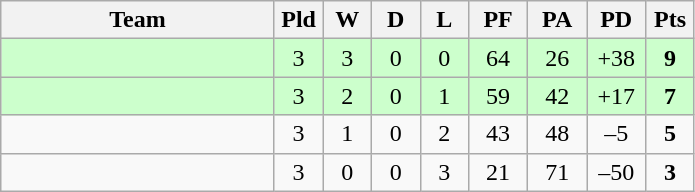<table class="wikitable" style="text-align:center;">
<tr>
<th width=175>Team</th>
<th width=25 abbr="Played">Pld</th>
<th width=25 abbr="Won">W</th>
<th width=25 abbr="Drawn">D</th>
<th width=25 abbr="Lost">L</th>
<th width=32 abbr="Points for">PF</th>
<th width=32 abbr="Points against">PA</th>
<th width=32 abbr="Points difference">PD</th>
<th width=25 abbr="Points">Pts</th>
</tr>
<tr bgcolor=ccffcc>
<td align=left></td>
<td>3</td>
<td>3</td>
<td>0</td>
<td>0</td>
<td>64</td>
<td>26</td>
<td>+38</td>
<td><strong>9</strong></td>
</tr>
<tr bgcolor=ccffcc>
<td align=left></td>
<td>3</td>
<td>2</td>
<td>0</td>
<td>1</td>
<td>59</td>
<td>42</td>
<td>+17</td>
<td><strong>7</strong></td>
</tr>
<tr>
<td align=left></td>
<td>3</td>
<td>1</td>
<td>0</td>
<td>2</td>
<td>43</td>
<td>48</td>
<td>–5</td>
<td><strong>5</strong></td>
</tr>
<tr>
<td align=left></td>
<td>3</td>
<td>0</td>
<td>0</td>
<td>3</td>
<td>21</td>
<td>71</td>
<td>–50</td>
<td><strong>3</strong></td>
</tr>
</table>
